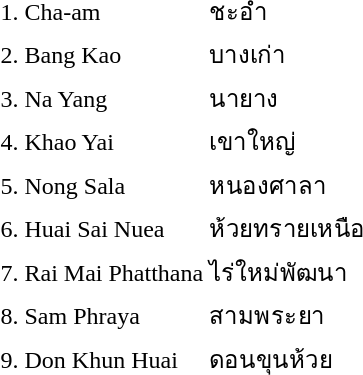<table>
<tr>
<td>1.</td>
<td>Cha-am</td>
<td>ชะอำ</td>
<td></td>
</tr>
<tr>
<td>2.</td>
<td>Bang Kao</td>
<td>บางเก่า</td>
<td></td>
</tr>
<tr>
<td>3.</td>
<td>Na Yang</td>
<td>นายาง</td>
<td></td>
</tr>
<tr>
<td>4.</td>
<td>Khao Yai</td>
<td>เขาใหญ่</td>
<td></td>
</tr>
<tr>
<td>5.</td>
<td>Nong Sala</td>
<td>หนองศาลา</td>
<td></td>
</tr>
<tr>
<td>6.</td>
<td>Huai Sai Nuea</td>
<td>ห้วยทรายเหนือ</td>
<td></td>
</tr>
<tr>
<td>7.</td>
<td>Rai Mai Phatthana</td>
<td>ไร่ใหม่พัฒนา</td>
<td></td>
</tr>
<tr>
<td>8.</td>
<td>Sam Phraya</td>
<td>สามพระยา</td>
<td></td>
</tr>
<tr>
<td>9.</td>
<td>Don Khun Huai</td>
<td>ดอนขุนห้วย</td>
<td></td>
</tr>
</table>
